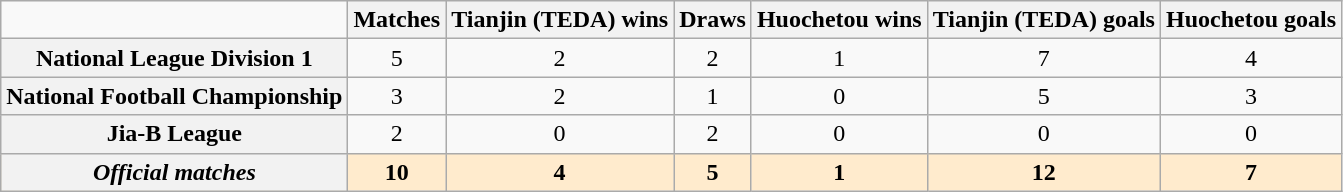<table class="wikitable" style="text-align: center;">
<tr>
<td></td>
<th>Matches</th>
<th>Tianjin (TEDA) wins</th>
<th>Draws</th>
<th>Huochetou wins</th>
<th>Tianjin (TEDA) goals</th>
<th>Huochetou goals</th>
</tr>
<tr>
<th>National League Division 1</th>
<td>5</td>
<td>2</td>
<td>2</td>
<td>1</td>
<td>7</td>
<td>4</td>
</tr>
<tr>
<th>National Football Championship</th>
<td>3</td>
<td>2</td>
<td>1</td>
<td>0</td>
<td>5</td>
<td>3</td>
</tr>
<tr>
<th>Jia-B League</th>
<td>2</td>
<td>0</td>
<td>2</td>
<td>0</td>
<td>0</td>
<td>0</td>
</tr>
<tr style="background:blanchedalmond;">
<th><strong><em>Official matches</em></strong></th>
<td><strong>10</strong></td>
<td><strong>4</strong></td>
<td><strong>5</strong></td>
<td><strong>1</strong></td>
<td><strong>12</strong></td>
<td><strong>7</strong></td>
</tr>
</table>
